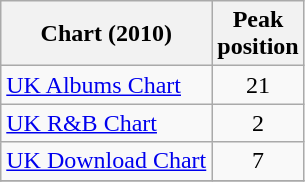<table class="wikitable sortable">
<tr>
<th>Chart (2010)</th>
<th>Peak<br>position</th>
</tr>
<tr>
<td><a href='#'>UK Albums Chart</a></td>
<td style="text-align:center;">21</td>
</tr>
<tr>
<td align="left"><a href='#'>UK R&B Chart</a></td>
<td align="center">2</td>
</tr>
<tr>
<td align="left"><a href='#'>UK Download Chart</a></td>
<td align="center">7</td>
</tr>
<tr>
</tr>
</table>
